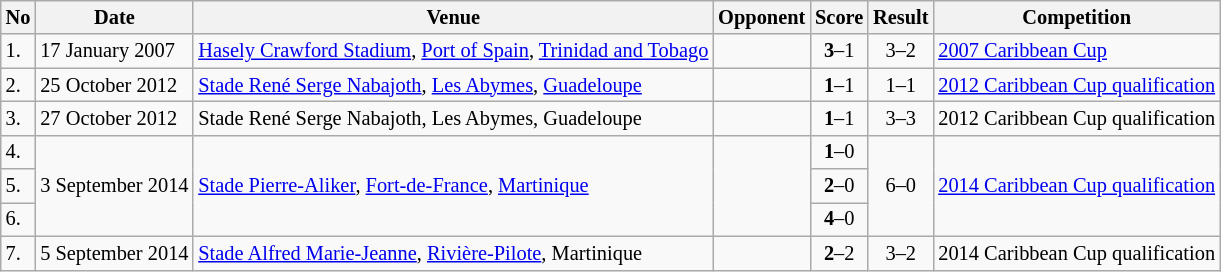<table class="wikitable" style="font-size:85%;">
<tr>
<th>No</th>
<th>Date</th>
<th>Venue</th>
<th>Opponent</th>
<th>Score</th>
<th>Result</th>
<th>Competition</th>
</tr>
<tr>
<td>1.</td>
<td>17 January 2007</td>
<td><a href='#'>Hasely Crawford Stadium</a>, <a href='#'>Port of Spain</a>, <a href='#'>Trinidad and Tobago</a></td>
<td></td>
<td align=center><strong>3</strong>–1</td>
<td align=center>3–2</td>
<td><a href='#'>2007 Caribbean Cup</a></td>
</tr>
<tr>
<td>2.</td>
<td>25 October 2012</td>
<td><a href='#'>Stade René Serge Nabajoth</a>, <a href='#'>Les Abymes</a>, <a href='#'>Guadeloupe</a></td>
<td></td>
<td align=center><strong>1</strong>–1</td>
<td align=center>1–1</td>
<td><a href='#'>2012 Caribbean Cup qualification</a></td>
</tr>
<tr>
<td>3.</td>
<td>27 October 2012</td>
<td>Stade René Serge Nabajoth, Les Abymes, Guadeloupe</td>
<td></td>
<td align=center><strong>1</strong>–1</td>
<td align=center>3–3</td>
<td>2012 Caribbean Cup qualification</td>
</tr>
<tr>
<td>4.</td>
<td rowspan="3">3 September 2014</td>
<td rowspan="3"><a href='#'>Stade Pierre-Aliker</a>, <a href='#'>Fort-de-France</a>, <a href='#'>Martinique</a></td>
<td rowspan="3"></td>
<td align=center><strong>1</strong>–0</td>
<td rowspan="3" style="text-align:center">6–0</td>
<td rowspan="3"><a href='#'>2014 Caribbean Cup qualification</a></td>
</tr>
<tr>
<td>5.</td>
<td align=center><strong>2</strong>–0</td>
</tr>
<tr>
<td>6.</td>
<td align=center><strong>4</strong>–0</td>
</tr>
<tr>
<td>7.</td>
<td>5 September 2014</td>
<td><a href='#'>Stade Alfred Marie-Jeanne</a>, <a href='#'>Rivière-Pilote</a>, Martinique</td>
<td></td>
<td align=center><strong>2</strong>–2</td>
<td align=center>3–2</td>
<td>2014 Caribbean Cup qualification</td>
</tr>
</table>
